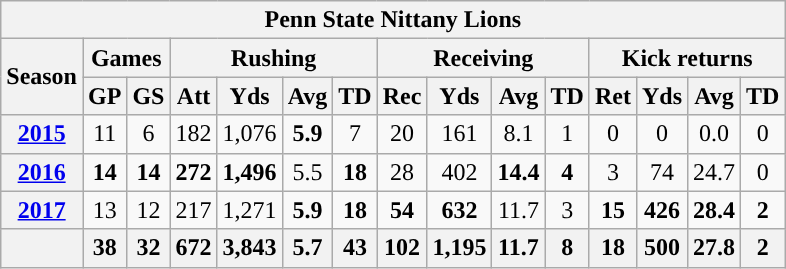<table class="wikitable" style="text-align:center;">
<tr>
<th colspan="15">Penn State Nittany Lions</th>
</tr>
<tr>
<th rowspan="2">Season</th>
<th colspan="2">Games</th>
<th colspan="4">Rushing</th>
<th colspan="4">Receiving</th>
<th colspan="4">Kick returns</th>
</tr>
<tr>
<th>GP</th>
<th>GS</th>
<th>Att</th>
<th>Yds</th>
<th>Avg</th>
<th>TD</th>
<th>Rec</th>
<th>Yds</th>
<th>Avg</th>
<th>TD</th>
<th>Ret</th>
<th>Yds</th>
<th>Avg</th>
<th>TD</th>
</tr>
<tr>
<th><a href='#'>2015</a></th>
<td>11</td>
<td>6</td>
<td>182</td>
<td>1,076</td>
<td><strong>5.9</strong></td>
<td>7</td>
<td>20</td>
<td>161</td>
<td>8.1</td>
<td>1</td>
<td>0</td>
<td>0</td>
<td>0.0</td>
<td>0</td>
</tr>
<tr>
<th><a href='#'>2016</a></th>
<td><strong>14</strong></td>
<td><strong>14</strong></td>
<td><strong>272</strong></td>
<td><strong>1,496</strong></td>
<td>5.5</td>
<td><strong>18</strong></td>
<td>28</td>
<td>402</td>
<td><strong>14.4</strong></td>
<td><strong>4</strong></td>
<td>3</td>
<td>74</td>
<td>24.7</td>
<td>0</td>
</tr>
<tr>
<th><a href='#'>2017</a></th>
<td>13</td>
<td>12</td>
<td>217</td>
<td>1,271</td>
<td><strong>5.9</strong></td>
<td><strong>18</strong></td>
<td><strong>54</strong></td>
<td><strong>632</strong></td>
<td>11.7</td>
<td>3</td>
<td><strong>15</strong></td>
<td><strong>426</strong></td>
<td><strong>28.4</strong></td>
<td><strong>2</strong></td>
</tr>
<tr>
<th></th>
<th>38</th>
<th>32</th>
<th>672</th>
<th>3,843</th>
<th>5.7</th>
<th>43</th>
<th>102</th>
<th>1,195</th>
<th>11.7</th>
<th>8</th>
<th>18</th>
<th>500</th>
<th>27.8</th>
<th>2</th>
</tr>
</table>
